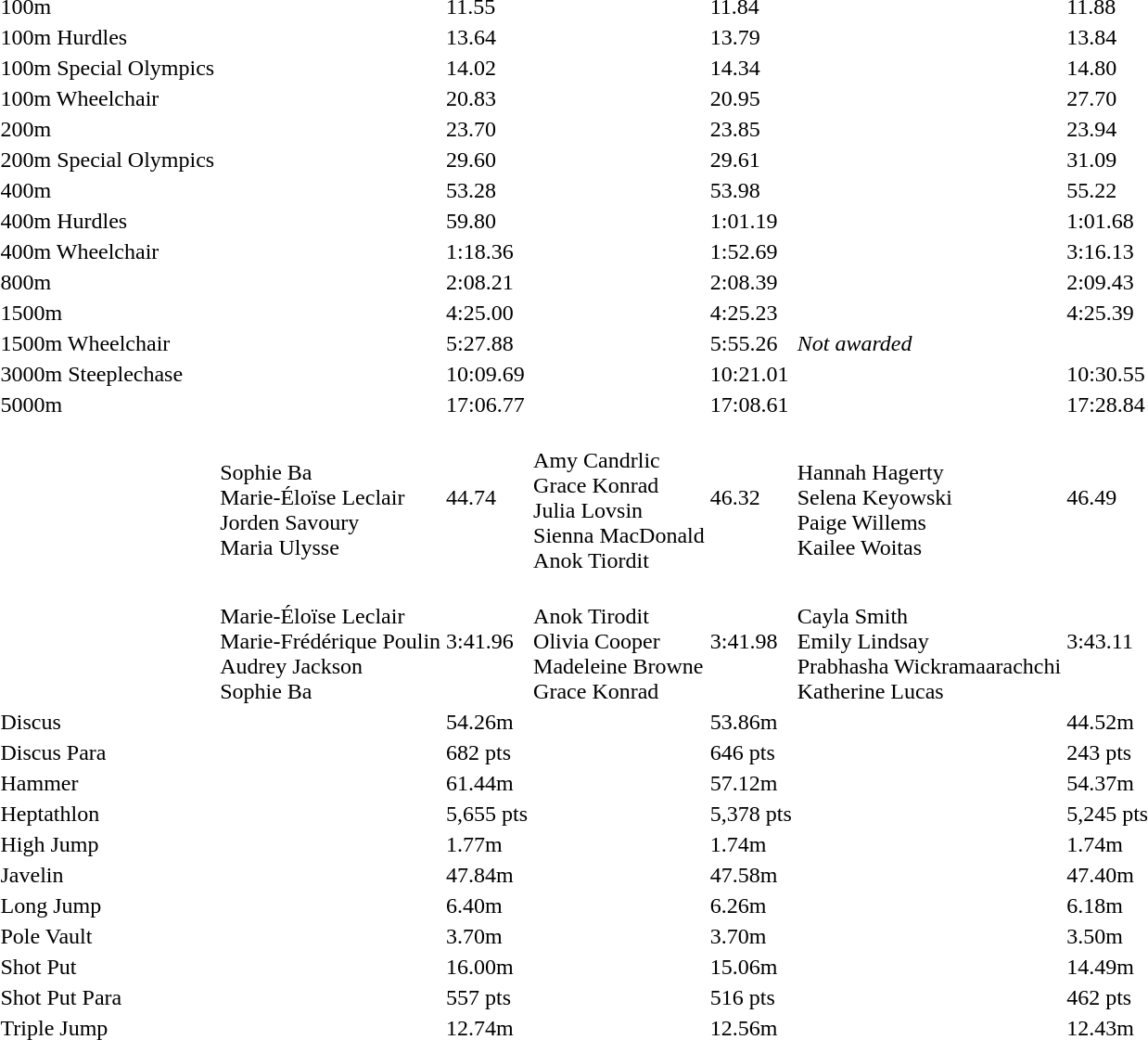<table>
<tr>
<td>100m</td>
<td></td>
<td>11.55</td>
<td></td>
<td>11.84</td>
<td></td>
<td>11.88</td>
</tr>
<tr>
<td>100m Hurdles</td>
<td></td>
<td>13.64</td>
<td></td>
<td>13.79</td>
<td></td>
<td>13.84</td>
</tr>
<tr>
<td>100m Special Olympics</td>
<td></td>
<td>14.02</td>
<td></td>
<td>14.34</td>
<td></td>
<td>14.80</td>
</tr>
<tr>
<td>100m Wheelchair</td>
<td></td>
<td>20.83</td>
<td></td>
<td>20.95</td>
<td></td>
<td>27.70</td>
</tr>
<tr>
<td>200m</td>
<td></td>
<td>23.70</td>
<td></td>
<td>23.85</td>
<td></td>
<td>23.94</td>
</tr>
<tr>
<td>200m Special Olympics</td>
<td></td>
<td>29.60</td>
<td></td>
<td>29.61</td>
<td></td>
<td>31.09</td>
</tr>
<tr>
<td>400m</td>
<td></td>
<td>53.28</td>
<td></td>
<td>53.98</td>
<td></td>
<td>55.22</td>
</tr>
<tr>
<td>400m Hurdles</td>
<td></td>
<td>59.80</td>
<td></td>
<td>1:01.19</td>
<td></td>
<td>1:01.68</td>
</tr>
<tr>
<td>400m Wheelchair</td>
<td></td>
<td>1:18.36</td>
<td></td>
<td>1:52.69</td>
<td></td>
<td>3:16.13</td>
</tr>
<tr>
<td>800m</td>
<td></td>
<td>2:08.21</td>
<td></td>
<td>2:08.39</td>
<td></td>
<td>2:09.43</td>
</tr>
<tr>
<td>1500m</td>
<td></td>
<td>4:25.00</td>
<td></td>
<td>4:25.23</td>
<td></td>
<td>4:25.39</td>
</tr>
<tr>
<td>1500m Wheelchair</td>
<td></td>
<td>5:27.88</td>
<td></td>
<td>5:55.26</td>
<td colspan="2"><em>Not awarded</em></td>
</tr>
<tr>
<td>3000m Steeplechase</td>
<td></td>
<td>10:09.69</td>
<td></td>
<td>10:21.01</td>
<td></td>
<td>10:30.55</td>
</tr>
<tr>
<td>5000m</td>
<td></td>
<td>17:06.77</td>
<td></td>
<td>17:08.61</td>
<td></td>
<td>17:28.84</td>
</tr>
<tr>
<td></td>
<td> <br> Sophie Ba<br>Marie-Éloïse Leclair<br>Jorden Savoury<br>Maria Ulysse</td>
<td>44.74</td>
<td> <br> Amy Candrlic<br>Grace Konrad<br>Julia Lovsin<br>Sienna MacDonald<br>Anok Tiordit</td>
<td>46.32</td>
<td> <br>Hannah Hagerty<br>Selena Keyowski<br>Paige Willems<br>Kailee Woitas</td>
<td>46.49</td>
</tr>
<tr>
<td></td>
<td><br>Marie-Éloïse Leclair<br>Marie-Frédérique Poulin<br>Audrey Jackson<br>Sophie Ba</td>
<td>3:41.96</td>
<td><br>Anok Tirodit<br>Olivia Cooper<br>Madeleine Browne<br>Grace Konrad</td>
<td>3:41.98</td>
<td> <br>Cayla Smith<br>Emily Lindsay<br>Prabhasha Wickramaarachchi<br>Katherine Lucas</td>
<td>3:43.11</td>
</tr>
<tr>
<td>Discus</td>
<td></td>
<td>54.26m</td>
<td></td>
<td>53.86m</td>
<td></td>
<td>44.52m</td>
</tr>
<tr>
<td>Discus Para</td>
<td></td>
<td>682 pts</td>
<td></td>
<td>646 pts</td>
<td></td>
<td>243 pts</td>
</tr>
<tr>
<td>Hammer</td>
<td></td>
<td>61.44m</td>
<td></td>
<td>57.12m</td>
<td></td>
<td>54.37m</td>
</tr>
<tr>
<td>Heptathlon</td>
<td></td>
<td>5,655 pts</td>
<td></td>
<td>5,378 pts</td>
<td></td>
<td>5,245 pts</td>
</tr>
<tr>
<td>High Jump</td>
<td></td>
<td>1.77m</td>
<td></td>
<td>1.74m</td>
<td></td>
<td>1.74m</td>
</tr>
<tr>
<td>Javelin</td>
<td></td>
<td>47.84m</td>
<td></td>
<td>47.58m</td>
<td></td>
<td>47.40m</td>
</tr>
<tr>
<td>Long Jump</td>
<td></td>
<td>6.40m</td>
<td></td>
<td>6.26m</td>
<td></td>
<td>6.18m</td>
</tr>
<tr>
<td>Pole Vault</td>
<td></td>
<td>3.70m</td>
<td></td>
<td>3.70m</td>
<td></td>
<td>3.50m</td>
</tr>
<tr>
<td>Shot Put</td>
<td></td>
<td>16.00m</td>
<td></td>
<td>15.06m</td>
<td></td>
<td>14.49m</td>
</tr>
<tr>
<td>Shot Put Para</td>
<td></td>
<td>557 pts</td>
<td></td>
<td>516 pts</td>
<td></td>
<td>462 pts</td>
</tr>
<tr>
<td>Triple Jump</td>
<td></td>
<td>12.74m</td>
<td></td>
<td>12.56m</td>
<td></td>
<td>12.43m</td>
</tr>
</table>
